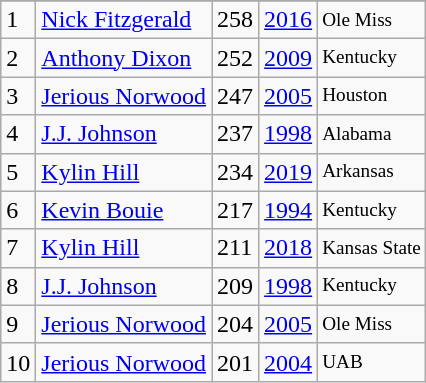<table class="wikitable">
<tr>
</tr>
<tr>
<td>1</td>
<td><a href='#'>Nick Fitzgerald</a></td>
<td>258</td>
<td><a href='#'>2016</a></td>
<td style="font-size:80%;">Ole Miss</td>
</tr>
<tr>
<td>2</td>
<td><a href='#'>Anthony Dixon</a></td>
<td>252</td>
<td><a href='#'>2009</a></td>
<td style="font-size:80%;">Kentucky</td>
</tr>
<tr>
<td>3</td>
<td><a href='#'>Jerious Norwood</a></td>
<td>247</td>
<td><a href='#'>2005</a></td>
<td style="font-size:80%;">Houston</td>
</tr>
<tr>
<td>4</td>
<td><a href='#'>J.J. Johnson</a></td>
<td>237</td>
<td><a href='#'>1998</a></td>
<td style="font-size:80%;">Alabama</td>
</tr>
<tr>
<td>5</td>
<td><a href='#'>Kylin Hill</a></td>
<td>234</td>
<td><a href='#'>2019</a></td>
<td style="font-size:80%;">Arkansas</td>
</tr>
<tr>
<td>6</td>
<td><a href='#'>Kevin Bouie</a></td>
<td>217</td>
<td><a href='#'>1994</a></td>
<td style="font-size:80%;">Kentucky</td>
</tr>
<tr>
<td>7</td>
<td><a href='#'>Kylin Hill</a></td>
<td>211</td>
<td><a href='#'>2018</a></td>
<td style="font-size:80%;">Kansas State</td>
</tr>
<tr>
<td>8</td>
<td><a href='#'>J.J. Johnson</a></td>
<td>209</td>
<td><a href='#'>1998</a></td>
<td style="font-size:80%;">Kentucky</td>
</tr>
<tr>
<td>9</td>
<td><a href='#'>Jerious Norwood</a></td>
<td>204</td>
<td><a href='#'>2005</a></td>
<td style="font-size:80%;">Ole Miss</td>
</tr>
<tr>
<td>10</td>
<td><a href='#'>Jerious Norwood</a></td>
<td>201</td>
<td><a href='#'>2004</a></td>
<td style="font-size:80%;">UAB</td>
</tr>
</table>
